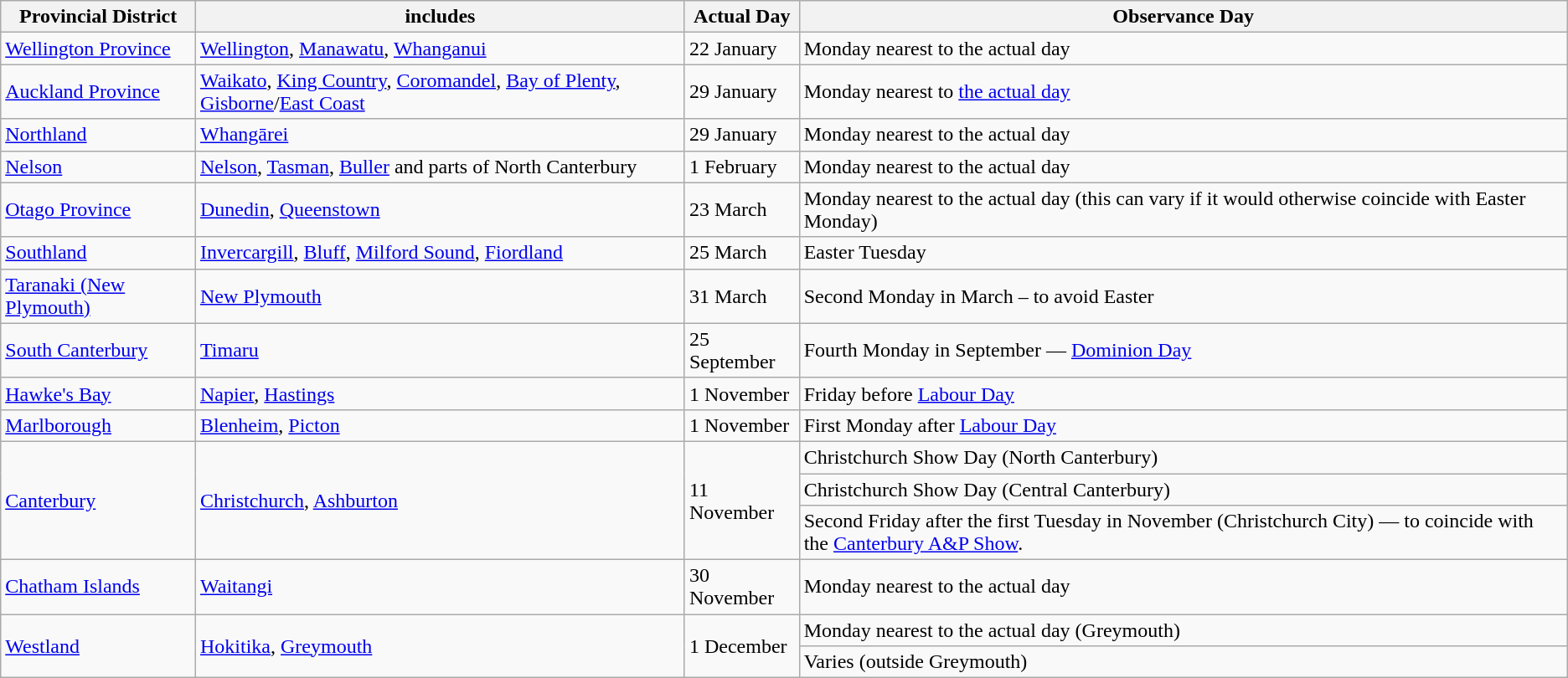<table class="wikitable sortable">
<tr>
<th>Provincial District</th>
<th>includes</th>
<th>Actual Day</th>
<th>Observance Day</th>
</tr>
<tr>
<td><a href='#'>Wellington Province</a></td>
<td><a href='#'>Wellington</a>, <a href='#'>Manawatu</a>, <a href='#'>Whanganui</a></td>
<td>22 January</td>
<td>Monday nearest to the actual day</td>
</tr>
<tr>
<td><a href='#'>Auckland Province</a></td>
<td><a href='#'>Waikato</a>, <a href='#'>King Country</a>, <a href='#'>Coromandel</a>, <a href='#'>Bay of Plenty</a>, <a href='#'>Gisborne</a>/<a href='#'>East Coast</a></td>
<td>29 January</td>
<td>Monday nearest to <a href='#'>the actual day</a></td>
</tr>
<tr>
<td><a href='#'>Northland</a></td>
<td><a href='#'>Whangārei</a></td>
<td>29 January</td>
<td>Monday nearest to the actual day</td>
</tr>
<tr>
<td><a href='#'>Nelson</a></td>
<td><a href='#'>Nelson</a>, <a href='#'>Tasman</a>, <a href='#'>Buller</a> and parts of North Canterbury</td>
<td>1 February</td>
<td>Monday nearest to the actual day</td>
</tr>
<tr>
<td><a href='#'>Otago Province</a></td>
<td><a href='#'>Dunedin</a>, <a href='#'>Queenstown</a></td>
<td>23 March</td>
<td>Monday nearest to the actual day (this can vary if it would otherwise coincide with Easter Monday)</td>
</tr>
<tr>
<td><a href='#'>Southland</a></td>
<td><a href='#'>Invercargill</a>, <a href='#'>Bluff</a>, <a href='#'>Milford Sound</a>, <a href='#'>Fiordland</a></td>
<td>25 March</td>
<td>Easter Tuesday</td>
</tr>
<tr>
<td><a href='#'>Taranaki (New Plymouth)</a></td>
<td><a href='#'>New Plymouth</a></td>
<td>31 March</td>
<td>Second Monday in March – to avoid Easter</td>
</tr>
<tr>
<td><a href='#'>South Canterbury</a></td>
<td><a href='#'>Timaru</a></td>
<td>25 September</td>
<td>Fourth Monday in September — <a href='#'>Dominion Day</a></td>
</tr>
<tr>
<td><a href='#'>Hawke's Bay</a></td>
<td><a href='#'>Napier</a>, <a href='#'>Hastings</a></td>
<td>1 November</td>
<td>Friday before <a href='#'>Labour Day</a></td>
</tr>
<tr>
<td><a href='#'>Marlborough</a></td>
<td><a href='#'>Blenheim</a>, <a href='#'>Picton</a></td>
<td>1 November</td>
<td>First Monday after <a href='#'>Labour Day</a></td>
</tr>
<tr>
<td rowspan="3"><a href='#'>Canterbury</a></td>
<td rowspan="3"><a href='#'>Christchurch</a>, <a href='#'>Ashburton</a></td>
<td rowspan="3">11 November</td>
<td>Christchurch Show Day (North Canterbury)</td>
</tr>
<tr>
<td>Christchurch Show Day (Central Canterbury)</td>
</tr>
<tr>
<td>Second Friday after the first Tuesday in November (Christchurch City) — to coincide with the <a href='#'>Canterbury A&P Show</a>.</td>
</tr>
<tr>
<td><a href='#'>Chatham Islands</a></td>
<td><a href='#'>Waitangi</a></td>
<td>30 November</td>
<td>Monday nearest to the actual day</td>
</tr>
<tr>
<td rowspan="2"><a href='#'>Westland</a></td>
<td rowspan="2"><a href='#'>Hokitika</a>, <a href='#'>Greymouth</a></td>
<td rowspan="2">1 December</td>
<td>Monday nearest to the actual day (Greymouth)</td>
</tr>
<tr>
<td>Varies (outside Greymouth)</td>
</tr>
</table>
